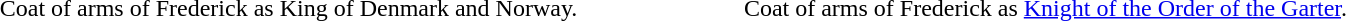<table width="80%" align="center" border="0">
<tr>
<th width="33%"></th>
<th width="33%"></th>
</tr>
<tr>
<td style="text-align: center;">Coat of arms of Frederick as King of Denmark and Norway.</td>
<td style="text-align: center;">Coat of arms of Frederick as <a href='#'>Knight of the Order of the Garter</a>.</td>
</tr>
</table>
